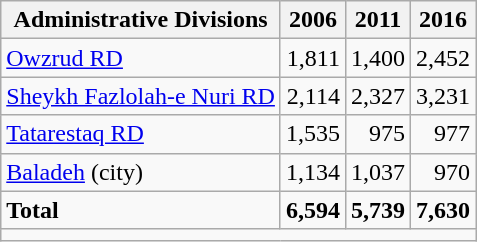<table class="wikitable">
<tr>
<th>Administrative Divisions</th>
<th>2006</th>
<th>2011</th>
<th>2016</th>
</tr>
<tr>
<td><a href='#'>Owzrud RD</a></td>
<td style="text-align: right;">1,811</td>
<td style="text-align: right;">1,400</td>
<td style="text-align: right;">2,452</td>
</tr>
<tr>
<td><a href='#'>Sheykh Fazlolah-e Nuri RD</a></td>
<td style="text-align: right;">2,114</td>
<td style="text-align: right;">2,327</td>
<td style="text-align: right;">3,231</td>
</tr>
<tr>
<td><a href='#'>Tatarestaq RD</a></td>
<td style="text-align: right;">1,535</td>
<td style="text-align: right;">975</td>
<td style="text-align: right;">977</td>
</tr>
<tr>
<td><a href='#'>Baladeh</a> (city)</td>
<td style="text-align: right;">1,134</td>
<td style="text-align: right;">1,037</td>
<td style="text-align: right;">970</td>
</tr>
<tr>
<td><strong>Total</strong></td>
<td style="text-align: right;"><strong>6,594</strong></td>
<td style="text-align: right;"><strong>5,739</strong></td>
<td style="text-align: right;"><strong>7,630</strong></td>
</tr>
<tr>
<td colspan=4></td>
</tr>
</table>
